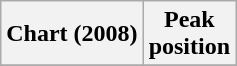<table class="wikitable plainrowheaders" style="text-align:center">
<tr>
<th scope="col">Chart (2008)</th>
<th scope="col">Peak<br>position</th>
</tr>
<tr>
</tr>
</table>
